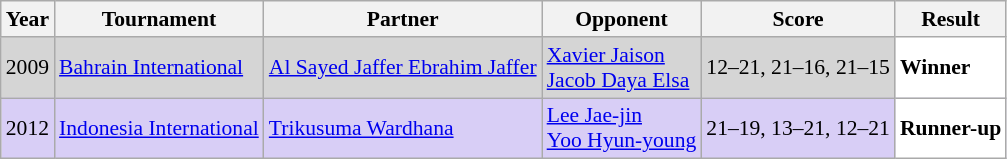<table class="sortable wikitable" style="font-size: 90%;">
<tr>
<th>Year</th>
<th>Tournament</th>
<th>Partner</th>
<th>Opponent</th>
<th>Score</th>
<th>Result</th>
</tr>
<tr style="background:#D5D5D5">
<td align="center">2009</td>
<td align="left"><a href='#'>Bahrain International</a></td>
<td align="left"> <a href='#'>Al Sayed Jaffer Ebrahim Jaffer</a></td>
<td align="left"> <a href='#'>Xavier Jaison</a> <br>  <a href='#'>Jacob Daya Elsa</a></td>
<td align="left">12–21, 21–16, 21–15</td>
<td style="text-align:left; background:white"> <strong>Winner</strong></td>
</tr>
<tr style="background:#D8CEF6">
<td align="center">2012</td>
<td align="left"><a href='#'>Indonesia International</a></td>
<td align="left"> <a href='#'>Trikusuma Wardhana</a></td>
<td align="left"> <a href='#'>Lee Jae-jin</a> <br>  <a href='#'>Yoo Hyun-young</a></td>
<td align="left">21–19, 13–21, 12–21</td>
<td style="text-align:left; background:white"> <strong>Runner-up</strong></td>
</tr>
</table>
